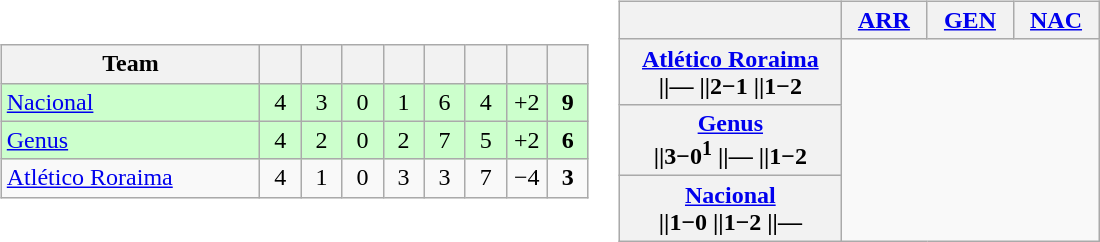<table>
<tr>
<td><br><table class="wikitable" style="text-align: center;">
<tr>
<th width=165>Team</th>
<th width=20></th>
<th width=20></th>
<th width=20></th>
<th width=20></th>
<th width=20></th>
<th width=20></th>
<th width=20></th>
<th width=20></th>
</tr>
<tr bgcolor=#CCFFCC>
<td align=left> <a href='#'>Nacional</a></td>
<td>4</td>
<td>3</td>
<td>0</td>
<td>1</td>
<td>6</td>
<td>4</td>
<td>+2</td>
<td><strong>9</strong></td>
</tr>
<tr bgcolor=#CCFFCC>
<td align=left> <a href='#'>Genus</a></td>
<td>4</td>
<td>2</td>
<td>0</td>
<td>2</td>
<td>7</td>
<td>5</td>
<td>+2</td>
<td><strong>6</strong></td>
</tr>
<tr>
<td align=left> <a href='#'>Atlético Roraima</a></td>
<td>4</td>
<td>1</td>
<td>0</td>
<td>3</td>
<td>3</td>
<td>7</td>
<td>−4</td>
<td><strong>3</strong></td>
</tr>
</table>
</td>
<td><br><table class="wikitable" style="text-align:center">
<tr>
<th width="140"> </th>
<th width="50"><a href='#'>ARR</a></th>
<th width="50"><a href='#'>GEN</a></th>
<th width="50"><a href='#'>NAC</a></th>
</tr>
<tr>
<th><a href='#'>Atlético Roraima</a><br> ||—
 ||2−1
 ||1−2</th>
</tr>
<tr>
<th><a href='#'>Genus</a><br> ||3−0<sup>1</sup>
 ||—
 ||1−2</th>
</tr>
<tr>
<th><a href='#'>Nacional</a><br> ||1−0
 ||1−2
 ||—</th>
</tr>
</table>
</td>
</tr>
</table>
